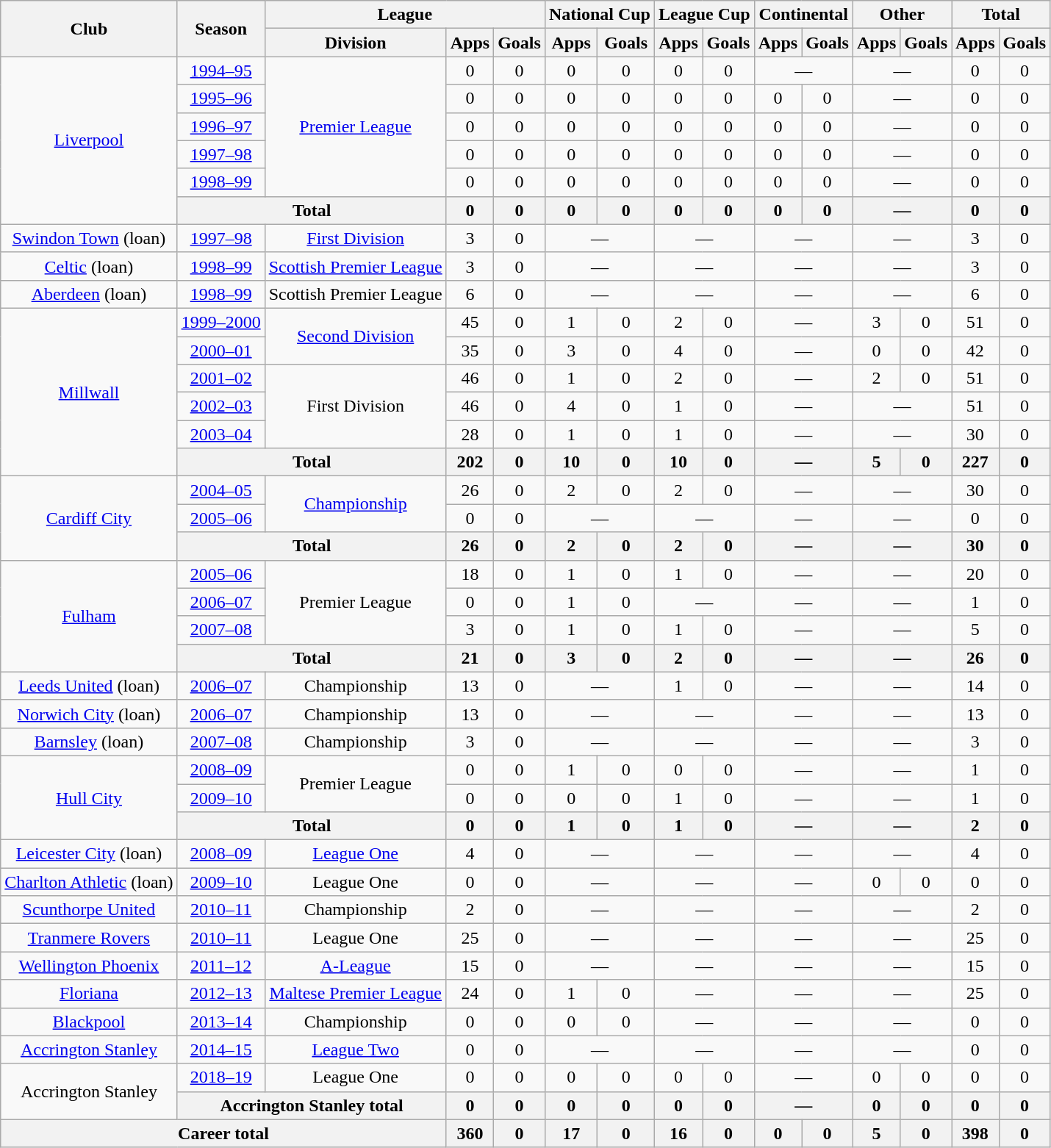<table class="wikitable" style="text-align: center">
<tr>
<th rowspan="2">Club</th>
<th rowspan="2">Season</th>
<th colspan="3">League</th>
<th colspan="2">National Cup</th>
<th colspan="2">League Cup</th>
<th colspan="2">Continental</th>
<th colspan="2">Other</th>
<th colspan="2">Total</th>
</tr>
<tr>
<th>Division</th>
<th>Apps</th>
<th>Goals</th>
<th>Apps</th>
<th>Goals</th>
<th>Apps</th>
<th>Goals</th>
<th>Apps</th>
<th>Goals</th>
<th>Apps</th>
<th>Goals</th>
<th>Apps</th>
<th>Goals</th>
</tr>
<tr>
<td rowspan="6"><a href='#'>Liverpool</a></td>
<td><a href='#'>1994–95</a></td>
<td rowspan="5"><a href='#'>Premier League</a></td>
<td>0</td>
<td>0</td>
<td>0</td>
<td>0</td>
<td>0</td>
<td>0</td>
<td colspan="2">―</td>
<td colspan="2">―</td>
<td>0</td>
<td>0</td>
</tr>
<tr>
<td><a href='#'>1995–96</a></td>
<td>0</td>
<td>0</td>
<td>0</td>
<td>0</td>
<td>0</td>
<td>0</td>
<td>0</td>
<td>0</td>
<td colspan="2">―</td>
<td>0</td>
<td>0</td>
</tr>
<tr>
<td><a href='#'>1996–97</a></td>
<td>0</td>
<td>0</td>
<td>0</td>
<td>0</td>
<td>0</td>
<td>0</td>
<td>0</td>
<td>0</td>
<td colspan="2">―</td>
<td>0</td>
<td>0</td>
</tr>
<tr>
<td><a href='#'>1997–98</a></td>
<td>0</td>
<td>0</td>
<td>0</td>
<td>0</td>
<td>0</td>
<td>0</td>
<td>0</td>
<td>0</td>
<td colspan="2">―</td>
<td>0</td>
<td>0</td>
</tr>
<tr>
<td><a href='#'>1998–99</a></td>
<td>0</td>
<td>0</td>
<td>0</td>
<td>0</td>
<td>0</td>
<td>0</td>
<td>0</td>
<td>0</td>
<td colspan="2">―</td>
<td>0</td>
<td>0</td>
</tr>
<tr>
<th colspan="2">Total</th>
<th>0</th>
<th>0</th>
<th>0</th>
<th>0</th>
<th>0</th>
<th>0</th>
<th>0</th>
<th>0</th>
<th colspan="2">―</th>
<th>0</th>
<th>0</th>
</tr>
<tr>
<td><a href='#'>Swindon Town</a> (loan)</td>
<td><a href='#'>1997–98</a></td>
<td><a href='#'>First Division</a></td>
<td>3</td>
<td>0</td>
<td colspan="2">―</td>
<td colspan="2">―</td>
<td colspan="2">―</td>
<td colspan="2">―</td>
<td>3</td>
<td>0</td>
</tr>
<tr>
<td><a href='#'>Celtic</a> (loan)</td>
<td><a href='#'>1998–99</a></td>
<td><a href='#'>Scottish Premier League</a></td>
<td>3</td>
<td>0</td>
<td colspan="2">―</td>
<td colspan="2">―</td>
<td colspan="2">―</td>
<td colspan="2">―</td>
<td>3</td>
<td>0</td>
</tr>
<tr>
<td><a href='#'>Aberdeen</a> (loan)</td>
<td><a href='#'>1998–99</a></td>
<td>Scottish Premier League</td>
<td>6</td>
<td>0</td>
<td colspan="2">―</td>
<td colspan="2">―</td>
<td colspan="2">―</td>
<td colspan="2">―</td>
<td>6</td>
<td>0</td>
</tr>
<tr>
<td rowspan="6"><a href='#'>Millwall</a></td>
<td><a href='#'>1999–2000</a></td>
<td rowspan="2"><a href='#'>Second Division</a></td>
<td>45</td>
<td>0</td>
<td>1</td>
<td>0</td>
<td>2</td>
<td>0</td>
<td colspan="2">―</td>
<td>3</td>
<td>0</td>
<td>51</td>
<td>0</td>
</tr>
<tr>
<td><a href='#'>2000–01</a></td>
<td>35</td>
<td>0</td>
<td>3</td>
<td>0</td>
<td>4</td>
<td>0</td>
<td colspan="2">―</td>
<td>0</td>
<td>0</td>
<td>42</td>
<td>0</td>
</tr>
<tr>
<td><a href='#'>2001–02</a></td>
<td rowspan="3">First Division</td>
<td>46</td>
<td>0</td>
<td>1</td>
<td>0</td>
<td>2</td>
<td>0</td>
<td colspan="2">―</td>
<td>2</td>
<td>0</td>
<td>51</td>
<td>0</td>
</tr>
<tr>
<td><a href='#'>2002–03</a></td>
<td>46</td>
<td>0</td>
<td>4</td>
<td>0</td>
<td>1</td>
<td>0</td>
<td colspan="2">―</td>
<td colspan="2">―</td>
<td>51</td>
<td>0</td>
</tr>
<tr>
<td><a href='#'>2003–04</a></td>
<td>28</td>
<td>0</td>
<td>1</td>
<td>0</td>
<td>1</td>
<td>0</td>
<td colspan="2">―</td>
<td colspan="2">―</td>
<td>30</td>
<td>0</td>
</tr>
<tr>
<th colspan="2">Total</th>
<th>202</th>
<th>0</th>
<th>10</th>
<th>0</th>
<th>10</th>
<th>0</th>
<th colspan="2">―</th>
<th>5</th>
<th>0</th>
<th>227</th>
<th>0</th>
</tr>
<tr>
<td rowspan="3"><a href='#'>Cardiff City</a></td>
<td><a href='#'>2004–05</a></td>
<td rowspan="2"><a href='#'>Championship</a></td>
<td>26</td>
<td>0</td>
<td>2</td>
<td>0</td>
<td>2</td>
<td>0</td>
<td colspan="2">―</td>
<td colspan="2">―</td>
<td>30</td>
<td>0</td>
</tr>
<tr>
<td><a href='#'>2005–06</a></td>
<td>0</td>
<td>0</td>
<td colspan="2">―</td>
<td colspan="2">―</td>
<td colspan="2">―</td>
<td colspan="2">―</td>
<td>0</td>
<td>0</td>
</tr>
<tr>
<th colspan="2">Total</th>
<th>26</th>
<th>0</th>
<th>2</th>
<th>0</th>
<th>2</th>
<th>0</th>
<th colspan="2">―</th>
<th colspan="2">―</th>
<th>30</th>
<th>0</th>
</tr>
<tr>
<td rowspan="4"><a href='#'>Fulham</a></td>
<td><a href='#'>2005–06</a></td>
<td rowspan="3">Premier League</td>
<td>18</td>
<td>0</td>
<td>1</td>
<td>0</td>
<td>1</td>
<td>0</td>
<td colspan="2">―</td>
<td colspan="2">―</td>
<td>20</td>
<td>0</td>
</tr>
<tr>
<td><a href='#'>2006–07</a></td>
<td>0</td>
<td>0</td>
<td>1</td>
<td>0</td>
<td colspan="2">―</td>
<td colspan="2">―</td>
<td colspan="2">―</td>
<td>1</td>
<td>0</td>
</tr>
<tr>
<td><a href='#'>2007–08</a></td>
<td>3</td>
<td>0</td>
<td>1</td>
<td>0</td>
<td>1</td>
<td>0</td>
<td colspan="2">―</td>
<td colspan="2">―</td>
<td>5</td>
<td>0</td>
</tr>
<tr>
<th colspan="2">Total</th>
<th>21</th>
<th>0</th>
<th>3</th>
<th>0</th>
<th>2</th>
<th>0</th>
<th colspan="2">―</th>
<th colspan="2">―</th>
<th>26</th>
<th>0</th>
</tr>
<tr>
<td><a href='#'>Leeds United</a> (loan)</td>
<td><a href='#'>2006–07</a></td>
<td>Championship</td>
<td>13</td>
<td>0</td>
<td colspan="2">―</td>
<td>1</td>
<td>0</td>
<td colspan="2">―</td>
<td colspan="2">―</td>
<td>14</td>
<td>0</td>
</tr>
<tr>
<td><a href='#'>Norwich City</a> (loan)</td>
<td><a href='#'>2006–07</a></td>
<td>Championship</td>
<td>13</td>
<td>0</td>
<td colspan="2">―</td>
<td colspan="2">―</td>
<td colspan="2">―</td>
<td colspan="2">―</td>
<td>13</td>
<td>0</td>
</tr>
<tr>
<td><a href='#'>Barnsley</a> (loan)</td>
<td><a href='#'>2007–08</a></td>
<td>Championship</td>
<td>3</td>
<td>0</td>
<td colspan="2">―</td>
<td colspan="2">―</td>
<td colspan="2">―</td>
<td colspan="2">―</td>
<td>3</td>
<td>0</td>
</tr>
<tr>
<td rowspan="3"><a href='#'>Hull City</a></td>
<td><a href='#'>2008–09</a></td>
<td rowspan="2">Premier League</td>
<td>0</td>
<td>0</td>
<td>1</td>
<td>0</td>
<td>0</td>
<td>0</td>
<td colspan="2">―</td>
<td colspan="2">―</td>
<td>1</td>
<td>0</td>
</tr>
<tr>
<td><a href='#'>2009–10</a></td>
<td>0</td>
<td>0</td>
<td>0</td>
<td>0</td>
<td>1</td>
<td>0</td>
<td colspan="2">―</td>
<td colspan="2">―</td>
<td>1</td>
<td>0</td>
</tr>
<tr>
<th colspan="2">Total</th>
<th>0</th>
<th>0</th>
<th>1</th>
<th>0</th>
<th>1</th>
<th>0</th>
<th colspan="2">―</th>
<th colspan="2">―</th>
<th>2</th>
<th>0</th>
</tr>
<tr>
<td><a href='#'>Leicester City</a> (loan)</td>
<td><a href='#'>2008–09</a></td>
<td><a href='#'>League One</a></td>
<td>4</td>
<td>0</td>
<td colspan="2">―</td>
<td colspan="2">―</td>
<td colspan="2">―</td>
<td colspan="2">―</td>
<td>4</td>
<td>0</td>
</tr>
<tr>
<td><a href='#'>Charlton Athletic</a> (loan)</td>
<td><a href='#'>2009–10</a></td>
<td>League One</td>
<td>0</td>
<td>0</td>
<td colspan="2">―</td>
<td colspan="2">―</td>
<td colspan="2">―</td>
<td>0</td>
<td>0</td>
<td>0</td>
<td>0</td>
</tr>
<tr>
<td><a href='#'>Scunthorpe United</a></td>
<td><a href='#'>2010–11</a></td>
<td>Championship</td>
<td>2</td>
<td>0</td>
<td colspan="2">―</td>
<td colspan="2">―</td>
<td colspan="2">―</td>
<td colspan="2">―</td>
<td>2</td>
<td>0</td>
</tr>
<tr>
<td><a href='#'>Tranmere Rovers</a></td>
<td><a href='#'>2010–11</a></td>
<td>League One</td>
<td>25</td>
<td>0</td>
<td colspan="2">―</td>
<td colspan="2">―</td>
<td colspan="2">―</td>
<td colspan="2">―</td>
<td>25</td>
<td>0</td>
</tr>
<tr>
<td><a href='#'>Wellington Phoenix</a></td>
<td><a href='#'>2011–12</a></td>
<td><a href='#'>A-League</a></td>
<td>15</td>
<td>0</td>
<td colspan="2">―</td>
<td colspan="2">―</td>
<td colspan="2">―</td>
<td colspan="2">―</td>
<td>15</td>
<td>0</td>
</tr>
<tr>
<td><a href='#'>Floriana</a></td>
<td><a href='#'>2012–13</a></td>
<td><a href='#'>Maltese Premier League</a></td>
<td>24</td>
<td>0</td>
<td>1</td>
<td>0</td>
<td colspan="2">―</td>
<td colspan="2">―</td>
<td colspan="2">―</td>
<td>25</td>
<td>0</td>
</tr>
<tr>
<td><a href='#'>Blackpool</a></td>
<td><a href='#'>2013–14</a></td>
<td>Championship</td>
<td>0</td>
<td>0</td>
<td>0</td>
<td>0</td>
<td colspan="2">―</td>
<td colspan="2">―</td>
<td colspan="2">―</td>
<td>0</td>
<td>0</td>
</tr>
<tr>
<td><a href='#'>Accrington Stanley</a></td>
<td><a href='#'>2014–15</a></td>
<td><a href='#'>League Two</a></td>
<td>0</td>
<td>0</td>
<td colspan="2">―</td>
<td colspan="2">―</td>
<td colspan="2">―</td>
<td colspan="2">―</td>
<td>0</td>
<td>0</td>
</tr>
<tr>
<td rowspan="2">Accrington Stanley</td>
<td><a href='#'>2018–19</a></td>
<td>League One</td>
<td>0</td>
<td>0</td>
<td>0</td>
<td>0</td>
<td>0</td>
<td>0</td>
<td colspan="2">―</td>
<td>0</td>
<td>0</td>
<td>0</td>
<td>0</td>
</tr>
<tr>
<th colspan="2">Accrington Stanley total</th>
<th>0</th>
<th>0</th>
<th>0</th>
<th>0</th>
<th>0</th>
<th>0</th>
<th colspan="2">―</th>
<th>0</th>
<th>0</th>
<th>0</th>
<th>0</th>
</tr>
<tr>
<th colspan="3">Career total</th>
<th>360</th>
<th>0</th>
<th>17</th>
<th>0</th>
<th>16</th>
<th>0</th>
<th>0</th>
<th>0</th>
<th>5</th>
<th>0</th>
<th>398</th>
<th>0</th>
</tr>
</table>
